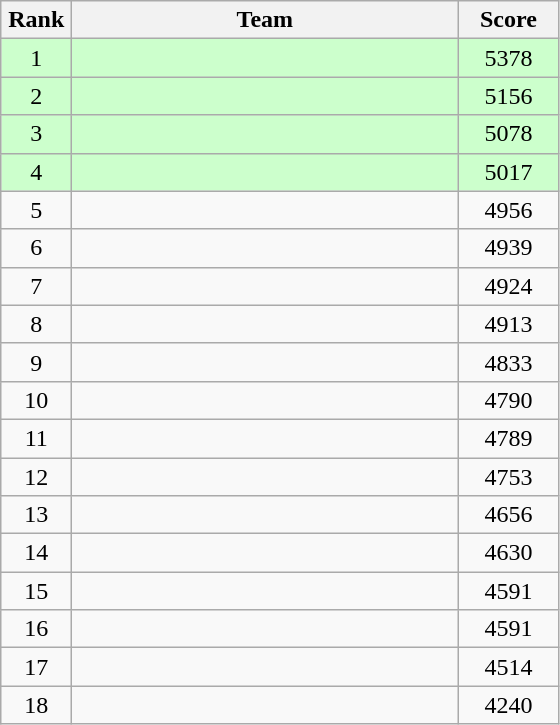<table class=wikitable style="text-align:center">
<tr>
<th width=40>Rank</th>
<th width=250>Team</th>
<th width=60>Score</th>
</tr>
<tr bgcolor="ccffcc">
<td>1</td>
<td align=left></td>
<td>5378</td>
</tr>
<tr bgcolor="ccffcc">
<td>2</td>
<td align=left></td>
<td>5156</td>
</tr>
<tr bgcolor="ccffcc">
<td>3</td>
<td align=left></td>
<td>5078</td>
</tr>
<tr bgcolor="ccffcc">
<td>4</td>
<td align=left></td>
<td>5017</td>
</tr>
<tr>
<td>5</td>
<td align=left></td>
<td>4956</td>
</tr>
<tr>
<td>6</td>
<td align=left></td>
<td>4939</td>
</tr>
<tr>
<td>7</td>
<td align=left></td>
<td>4924</td>
</tr>
<tr>
<td>8</td>
<td align=left></td>
<td>4913</td>
</tr>
<tr>
<td>9</td>
<td align=left></td>
<td>4833</td>
</tr>
<tr>
<td>10</td>
<td align=left></td>
<td>4790</td>
</tr>
<tr>
<td>11</td>
<td align=left></td>
<td>4789</td>
</tr>
<tr>
<td>12</td>
<td align=left></td>
<td>4753</td>
</tr>
<tr>
<td>13</td>
<td align=left></td>
<td>4656</td>
</tr>
<tr>
<td>14</td>
<td align=left></td>
<td>4630</td>
</tr>
<tr>
<td>15</td>
<td align=left></td>
<td>4591</td>
</tr>
<tr>
<td>16</td>
<td align=left></td>
<td>4591</td>
</tr>
<tr>
<td>17</td>
<td align=left></td>
<td>4514</td>
</tr>
<tr>
<td>18</td>
<td align=left></td>
<td>4240</td>
</tr>
</table>
